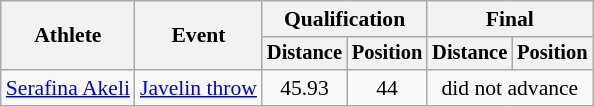<table class=wikitable style="font-size:90%">
<tr>
<th rowspan="2">Athlete</th>
<th rowspan="2">Event</th>
<th colspan="2">Qualification</th>
<th colspan="2">Final</th>
</tr>
<tr style="font-size:95%">
<th>Distance</th>
<th>Position</th>
<th>Distance</th>
<th>Position</th>
</tr>
<tr align=center>
<td align=left><a href='#'>Serafina Akeli</a></td>
<td align=left><a href='#'>Javelin throw</a></td>
<td>45.93</td>
<td>44</td>
<td colspan=2>did not advance</td>
</tr>
</table>
